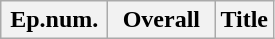<table class="wikitable plainrowheaders">
<tr>
<th style="width:4em;">Ep.num.</th>
<th style="width:4em;">Overall</th>
<th>Title<br>






</th>
</tr>
</table>
